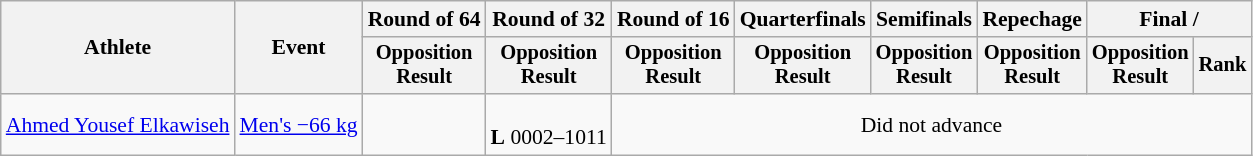<table class="wikitable" style="font-size:90%">
<tr>
<th rowspan="2">Athlete</th>
<th rowspan="2">Event</th>
<th>Round of 64</th>
<th>Round of 32</th>
<th>Round of 16</th>
<th>Quarterfinals</th>
<th>Semifinals</th>
<th>Repechage</th>
<th colspan=2>Final / </th>
</tr>
<tr style="font-size:95%">
<th>Opposition<br>Result</th>
<th>Opposition<br>Result</th>
<th>Opposition<br>Result</th>
<th>Opposition<br>Result</th>
<th>Opposition<br>Result</th>
<th>Opposition<br>Result</th>
<th>Opposition<br>Result</th>
<th>Rank</th>
</tr>
<tr align=center>
<td align=left><a href='#'>Ahmed Yousef Elkawiseh</a></td>
<td align=left><a href='#'>Men's −66 kg</a></td>
<td></td>
<td><br><strong>L</strong> 0002–1011</td>
<td colspan=6>Did not advance</td>
</tr>
</table>
